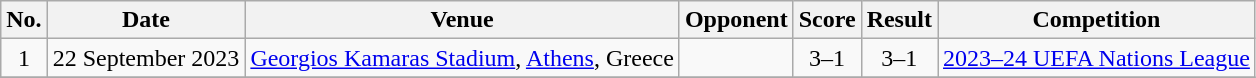<table class="wikitable sortable">
<tr>
<th>No.</th>
<th>Date</th>
<th>Venue</th>
<th>Opponent</th>
<th>Score</th>
<th>Result</th>
<th>Competition</th>
</tr>
<tr>
<td align=center>1</td>
<td>22 September 2023</td>
<td><a href='#'>Georgios Kamaras Stadium</a>, <a href='#'>Athens</a>, Greece</td>
<td></td>
<td align=center>3–1</td>
<td align=center>3–1</td>
<td><a href='#'>2023–24 UEFA Nations League</a></td>
</tr>
<tr>
</tr>
</table>
